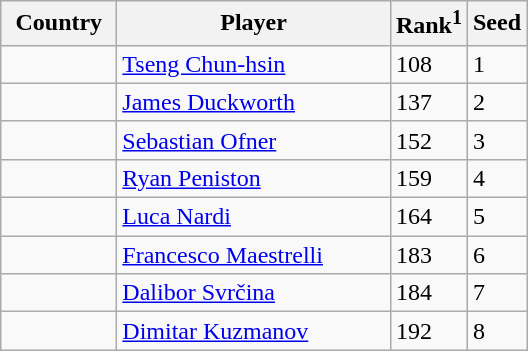<table class="sortable wikitable">
<tr>
<th width="70">Country</th>
<th width="175">Player</th>
<th>Rank<sup>1</sup></th>
<th>Seed</th>
</tr>
<tr>
<td></td>
<td><a href='#'>Tseng Chun-hsin</a></td>
<td>108</td>
<td>1</td>
</tr>
<tr>
<td></td>
<td><a href='#'>James Duckworth</a></td>
<td>137</td>
<td>2</td>
</tr>
<tr>
<td></td>
<td><a href='#'>Sebastian Ofner</a></td>
<td>152</td>
<td>3</td>
</tr>
<tr>
<td></td>
<td><a href='#'>Ryan Peniston</a></td>
<td>159</td>
<td>4</td>
</tr>
<tr>
<td></td>
<td><a href='#'>Luca Nardi</a></td>
<td>164</td>
<td>5</td>
</tr>
<tr>
<td></td>
<td><a href='#'>Francesco Maestrelli</a></td>
<td>183</td>
<td>6</td>
</tr>
<tr>
<td></td>
<td><a href='#'>Dalibor Svrčina</a></td>
<td>184</td>
<td>7</td>
</tr>
<tr>
<td></td>
<td><a href='#'>Dimitar Kuzmanov</a></td>
<td>192</td>
<td>8</td>
</tr>
</table>
